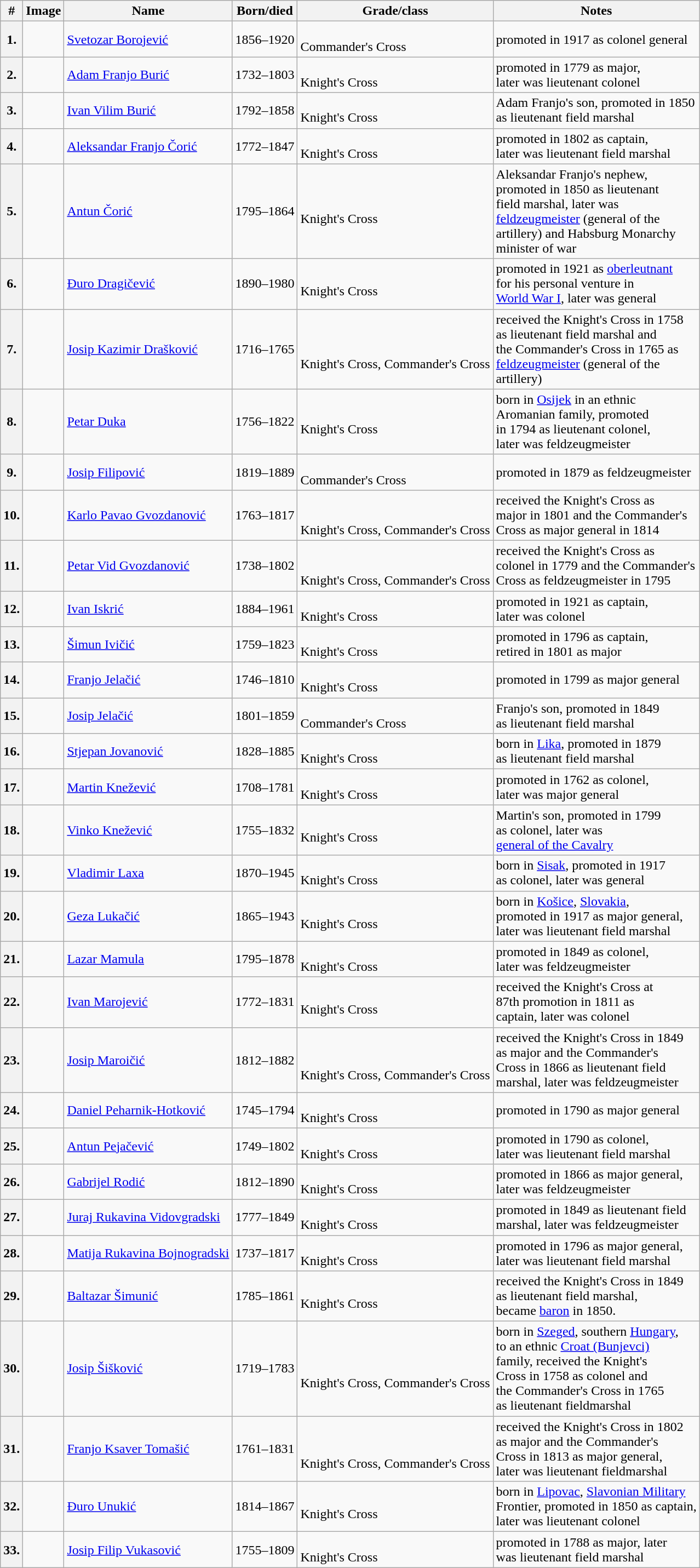<table class="wikitable">
<tr>
<th>#</th>
<th>Image</th>
<th>Name</th>
<th>Born/died</th>
<th>Grade/class</th>
<th>Notes</th>
</tr>
<tr>
<th>1.</th>
<td></td>
<td><a href='#'>Svetozar Borojević</a></td>
<td>1856–1920</td>
<td><br> Commander's Cross</td>
<td>promoted in 1917 as colonel general</td>
</tr>
<tr>
<th>2.</th>
<td></td>
<td><a href='#'>Adam Franjo Burić</a></td>
<td>1732–1803</td>
<td><br> Knight's Cross</td>
<td>promoted in 1779 as major,<br>later was lieutenant colonel</td>
</tr>
<tr>
<th>3.</th>
<td></td>
<td><a href='#'>Ivan Vilim Burić</a></td>
<td>1792–1858</td>
<td><br> Knight's Cross</td>
<td>Adam Franjo's son, promoted in 1850<br>as lieutenant field marshal</td>
</tr>
<tr>
<th>4.</th>
<td></td>
<td><a href='#'>Aleksandar Franjo Čorić</a></td>
<td>1772–1847</td>
<td><br> Knight's Cross</td>
<td>promoted in 1802 as captain,<br>later was lieutenant field marshal</td>
</tr>
<tr>
<th>5.</th>
<td></td>
<td><a href='#'>Antun Čorić</a></td>
<td>1795–1864</td>
<td><br> Knight's Cross</td>
<td>Aleksandar Franjo's nephew,<br>promoted in 1850 as lieutenant<br>field marshal, later was<br><a href='#'>feldzeugmeister</a> (general of the<br>artillery) and Habsburg Monarchy<br>minister of war</td>
</tr>
<tr>
<th>6.</th>
<td></td>
<td><a href='#'>Đuro Dragičević</a></td>
<td>1890–1980</td>
<td><br> Knight's Cross</td>
<td>promoted in 1921 as <a href='#'>oberleutnant</a><br>for his personal venture in<br><a href='#'>World War I</a>, later was general</td>
</tr>
<tr>
<th>7.</th>
<td></td>
<td><a href='#'>Josip Kazimir Drašković</a></td>
<td>1716–1765</td>
<td><br><br>Knight's Cross, Commander's Cross</td>
<td>received the Knight's Cross in 1758<br>as lieutenant field marshal and<br>the Commander's Cross in 1765 as<br><a href='#'>feldzeugmeister</a> (general of the<br>artillery)</td>
</tr>
<tr>
<th>8.</th>
<td></td>
<td><a href='#'>Petar Duka</a></td>
<td>1756–1822</td>
<td><br> Knight's Cross</td>
<td>born in <a href='#'>Osijek</a> in an ethnic<br>Aromanian family, promoted<br>in 1794 as lieutenant colonel,<br>later was feldzeugmeister</td>
</tr>
<tr>
<th>9.</th>
<td></td>
<td><a href='#'>Josip Filipović</a></td>
<td>1819–1889</td>
<td><br> Commander's Cross</td>
<td>promoted in 1879 as feldzeugmeister</td>
</tr>
<tr>
<th>10.</th>
<td></td>
<td><a href='#'>Karlo Pavao Gvozdanović</a></td>
<td>1763–1817</td>
<td><br><br>Knight's Cross, Commander's Cross</td>
<td>received the Knight's Cross as<br>major in 1801 and the Commander's<br>Cross as major general in 1814</td>
</tr>
<tr>
<th>11.</th>
<td></td>
<td><a href='#'>Petar Vid Gvozdanović</a></td>
<td>1738–1802</td>
<td><br><br>Knight's Cross, Commander's Cross</td>
<td>received the Knight's Cross as<br>colonel in 1779 and the Commander's<br>Cross as feldzeugmeister in 1795</td>
</tr>
<tr>
<th>12.</th>
<td></td>
<td><a href='#'>Ivan Iskrić</a></td>
<td>1884–1961</td>
<td><br> Knight's Cross</td>
<td>promoted in 1921 as captain,<br>later was colonel</td>
</tr>
<tr>
<th>13.</th>
<td></td>
<td><a href='#'>Šimun Ivičić</a></td>
<td>1759–1823</td>
<td><br> Knight's Cross</td>
<td>promoted in 1796 as captain,<br>retired in 1801 as major</td>
</tr>
<tr>
<th>14.</th>
<td></td>
<td><a href='#'>Franjo Jelačić</a></td>
<td>1746–1810</td>
<td><br> Knight's Cross</td>
<td>promoted in 1799 as major general</td>
</tr>
<tr>
<th>15.</th>
<td></td>
<td><a href='#'>Josip Jelačić</a></td>
<td>1801–1859</td>
<td><br> Commander's Cross</td>
<td>Franjo's son, promoted in 1849<br>as lieutenant field marshal</td>
</tr>
<tr>
<th>16.</th>
<td></td>
<td><a href='#'>Stjepan Jovanović</a></td>
<td>1828–1885</td>
<td><br> Knight's Cross</td>
<td>born in <a href='#'>Lika</a>, promoted in 1879<br>as lieutenant field marshal</td>
</tr>
<tr>
<th>17.</th>
<td></td>
<td><a href='#'>Martin Knežević</a></td>
<td>1708–1781</td>
<td><br> Knight's Cross</td>
<td>promoted in 1762 as colonel,<br>later was major general</td>
</tr>
<tr>
<th>18.</th>
<td></td>
<td><a href='#'>Vinko Knežević</a></td>
<td>1755–1832</td>
<td><br> Knight's Cross</td>
<td>Martin's son, promoted in 1799<br>as colonel, later was<br><a href='#'>general of the Cavalry</a></td>
</tr>
<tr>
<th>19.</th>
<td></td>
<td><a href='#'>Vladimir Laxa</a></td>
<td>1870–1945</td>
<td><br> Knight's Cross</td>
<td>born in <a href='#'>Sisak</a>, promoted in 1917<br>as colonel, later was general</td>
</tr>
<tr>
<th>20.</th>
<td></td>
<td><a href='#'>Geza Lukačić</a></td>
<td>1865–1943</td>
<td><br> Knight's Cross</td>
<td>born in <a href='#'>Košice</a>, <a href='#'>Slovakia</a>,<br>promoted in 1917 as major general,<br>later was lieutenant field marshal</td>
</tr>
<tr>
<th>21.</th>
<td></td>
<td><a href='#'>Lazar Mamula</a></td>
<td>1795–1878</td>
<td><br> Knight's Cross</td>
<td>promoted in 1849 as colonel,<br>later was feldzeugmeister</td>
</tr>
<tr>
<th>22.</th>
<td></td>
<td><a href='#'>Ivan Marojević</a></td>
<td>1772–1831</td>
<td><br> Knight's Cross</td>
<td>received the Knight's Cross at<br>87th promotion in 1811 as<br>captain, later was colonel</td>
</tr>
<tr>
<th>23.</th>
<td></td>
<td><a href='#'>Josip Maroičić</a></td>
<td>1812–1882</td>
<td><br><br>Knight's Cross, Commander's Cross</td>
<td>received the Knight's Cross in 1849<br>as major and the Commander's<br>Cross in 1866 as lieutenant field<br>marshal, later was feldzeugmeister</td>
</tr>
<tr>
<th>24.</th>
<td></td>
<td><a href='#'>Daniel Peharnik-Hotković</a></td>
<td>1745–1794</td>
<td><br> Knight's Cross</td>
<td>promoted in 1790 as major general</td>
</tr>
<tr>
<th>25.</th>
<td></td>
<td><a href='#'>Antun Pejačević</a></td>
<td>1749–1802</td>
<td><br> Knight's Cross</td>
<td>promoted in 1790 as colonel,<br>later was lieutenant field marshal</td>
</tr>
<tr>
<th>26.</th>
<td></td>
<td><a href='#'>Gabrijel Rodić</a></td>
<td>1812–1890</td>
<td><br> Knight's Cross</td>
<td>promoted in 1866 as major general,<br>later was feldzeugmeister</td>
</tr>
<tr>
<th>27.</th>
<td></td>
<td><a href='#'>Juraj Rukavina Vidovgradski</a></td>
<td>1777–1849</td>
<td><br> Knight's Cross</td>
<td>promoted in 1849 as lieutenant field<br>marshal, later was feldzeugmeister</td>
</tr>
<tr>
<th>28.</th>
<td></td>
<td><a href='#'>Matija Rukavina Bojnogradski</a></td>
<td>1737–1817</td>
<td><br> Knight's Cross</td>
<td>promoted in 1796 as major general,<br>later was lieutenant field marshal</td>
</tr>
<tr>
<th>29.</th>
<td></td>
<td><a href='#'>Baltazar Šimunić</a></td>
<td>1785–1861</td>
<td><br> Knight's Cross</td>
<td>received the Knight's Cross in 1849<br>as lieutenant field marshal,<br>became <a href='#'>baron</a> in 1850.</td>
</tr>
<tr>
<th>30.</th>
<td></td>
<td><a href='#'>Josip Šišković</a></td>
<td>1719–1783</td>
<td><br><br>Knight's Cross, Commander's Cross</td>
<td>born in <a href='#'>Szeged</a>, southern <a href='#'>Hungary</a>,<br>to an ethnic <a href='#'>Croat (Bunjevci)</a><br>family, received the Knight's<br>Cross in 1758 as colonel and<br>the Commander's Cross in 1765<br>as lieutenant fieldmarshal</td>
</tr>
<tr>
<th>31.</th>
<td></td>
<td><a href='#'>Franjo Ksaver Tomašić</a></td>
<td>1761–1831</td>
<td><br><br>Knight's Cross, Commander's Cross</td>
<td>received the Knight's Cross in 1802<br>as major and the Commander's<br>Cross in 1813 as major general,<br>later was lieutenant fieldmarshal</td>
</tr>
<tr>
<th>32.</th>
<td></td>
<td><a href='#'>Đuro Unukić</a></td>
<td>1814–1867</td>
<td><br> Knight's Cross</td>
<td>born in <a href='#'>Lipovac</a>, <a href='#'>Slavonian Military</a><br>Frontier, promoted in 1850 as captain,<br>later was lieutenant colonel</td>
</tr>
<tr>
<th>33.</th>
<td></td>
<td><a href='#'>Josip Filip Vukasović</a></td>
<td>1755–1809</td>
<td><br> Knight's Cross</td>
<td>promoted in 1788 as major, later<br>was lieutenant field marshal</td>
</tr>
</table>
